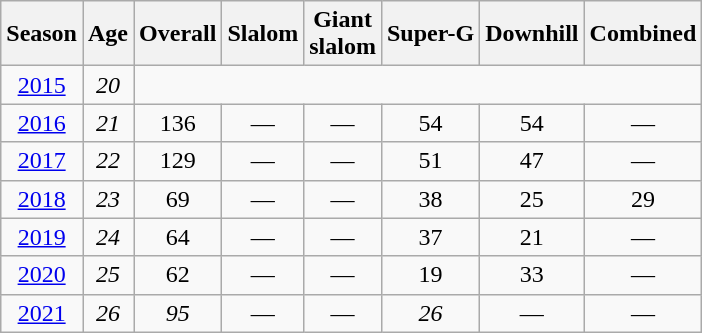<table class=wikitable style="text-align:center">
<tr>
<th>Season</th>
<th>Age</th>
<th>Overall</th>
<th>Slalom</th>
<th>Giant<br>slalom</th>
<th>Super-G</th>
<th>Downhill</th>
<th>Combined</th>
</tr>
<tr>
<td><a href='#'>2015</a></td>
<td><em>20</em></td>
<td colspan="6"><em></em></td>
</tr>
<tr>
<td><a href='#'>2016</a></td>
<td><em>21</em></td>
<td>136</td>
<td>—</td>
<td>—</td>
<td>54</td>
<td>54</td>
<td>—</td>
</tr>
<tr>
<td><a href='#'>2017</a></td>
<td><em>22</em></td>
<td>129</td>
<td>—</td>
<td>—</td>
<td>51</td>
<td>47</td>
<td>—</td>
</tr>
<tr>
<td><a href='#'>2018</a></td>
<td><em>23</em></td>
<td>69</td>
<td>—</td>
<td>—</td>
<td>38</td>
<td>25</td>
<td>29</td>
</tr>
<tr>
<td><a href='#'>2019</a></td>
<td><em>24</em></td>
<td>64</td>
<td>—</td>
<td>—</td>
<td>37</td>
<td>21</td>
<td>—</td>
</tr>
<tr>
<td><a href='#'>2020</a></td>
<td><em>25</em></td>
<td>62</td>
<td>—</td>
<td>—</td>
<td>19</td>
<td>33</td>
<td>—</td>
</tr>
<tr>
<td><a href='#'>2021</a></td>
<td><em>26</em></td>
<td><em>95</em></td>
<td>—</td>
<td>—</td>
<td><em>26</em></td>
<td>—</td>
<td>—</td>
</tr>
</table>
